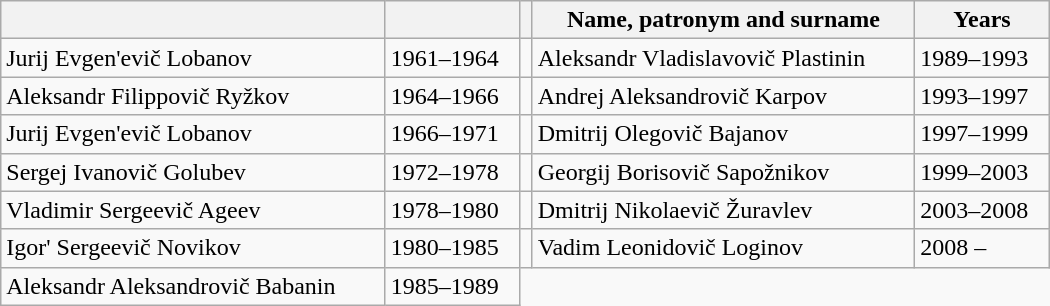<table class="wikitable mw-collapsible mw-collapsed" style="margin-left: auto; margin-right: auto; width: 700px; border: none;">
<tr>
<th></th>
<th></th>
<th></th>
<th>Name, patronym and surname</th>
<th>Years</th>
</tr>
<tr>
<td>Jurij Evgen'evič Lobanov</td>
<td>1961–1964</td>
<td></td>
<td>Aleksandr Vladislavovič Plastinin</td>
<td>1989–1993</td>
</tr>
<tr>
<td>Aleksandr Filippovič Ryžkov</td>
<td>1964–1966</td>
<td></td>
<td>Andrej Aleksandrovič Karpov</td>
<td>1993–1997</td>
</tr>
<tr>
<td>Jurij Evgen'evič Lobanov</td>
<td>1966–1971</td>
<td></td>
<td>Dmitrij Olegovič Bajanov</td>
<td>1997–1999</td>
</tr>
<tr>
<td>Sergej Ivanovič Golubev</td>
<td>1972–1978</td>
<td></td>
<td>Georgij Borisovič Sapožnikov</td>
<td>1999–2003</td>
</tr>
<tr>
<td>Vladimir Sergeevič Ageev</td>
<td>1978–1980</td>
<td></td>
<td>Dmitrij Nikolaevič Žuravlev</td>
<td>2003–2008</td>
</tr>
<tr>
<td>Igor' Sergeevič Novikov</td>
<td>1980–1985</td>
<td></td>
<td>Vadim Leonidovič Loginov</td>
<td>2008 –</td>
</tr>
<tr>
<td>Aleksandr Aleksandrovič Babanin</td>
<td>1985–1989</td>
</tr>
</table>
